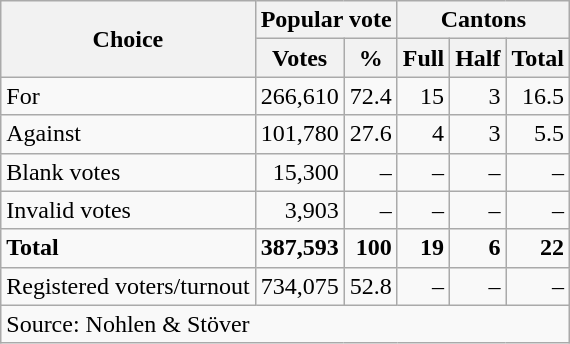<table class=wikitable style=text-align:right>
<tr>
<th rowspan=2>Choice</th>
<th colspan=2>Popular vote</th>
<th colspan=3>Cantons</th>
</tr>
<tr>
<th>Votes</th>
<th>%</th>
<th>Full</th>
<th>Half</th>
<th>Total</th>
</tr>
<tr>
<td align=left>For</td>
<td>266,610</td>
<td>72.4</td>
<td>15</td>
<td>3</td>
<td>16.5</td>
</tr>
<tr>
<td align=left>Against</td>
<td>101,780</td>
<td>27.6</td>
<td>4</td>
<td>3</td>
<td>5.5</td>
</tr>
<tr>
<td align=left>Blank votes</td>
<td>15,300</td>
<td>–</td>
<td>–</td>
<td>–</td>
<td>–</td>
</tr>
<tr>
<td align=left>Invalid votes</td>
<td>3,903</td>
<td>–</td>
<td>–</td>
<td>–</td>
<td>–</td>
</tr>
<tr>
<td align=left><strong>Total</strong></td>
<td><strong>387,593</strong></td>
<td><strong>100</strong></td>
<td><strong>19</strong></td>
<td><strong>6</strong></td>
<td><strong>22</strong></td>
</tr>
<tr>
<td align=left>Registered voters/turnout</td>
<td>734,075</td>
<td>52.8</td>
<td>–</td>
<td>–</td>
<td>–</td>
</tr>
<tr>
<td align=left colspan=6>Source: Nohlen & Stöver</td>
</tr>
</table>
